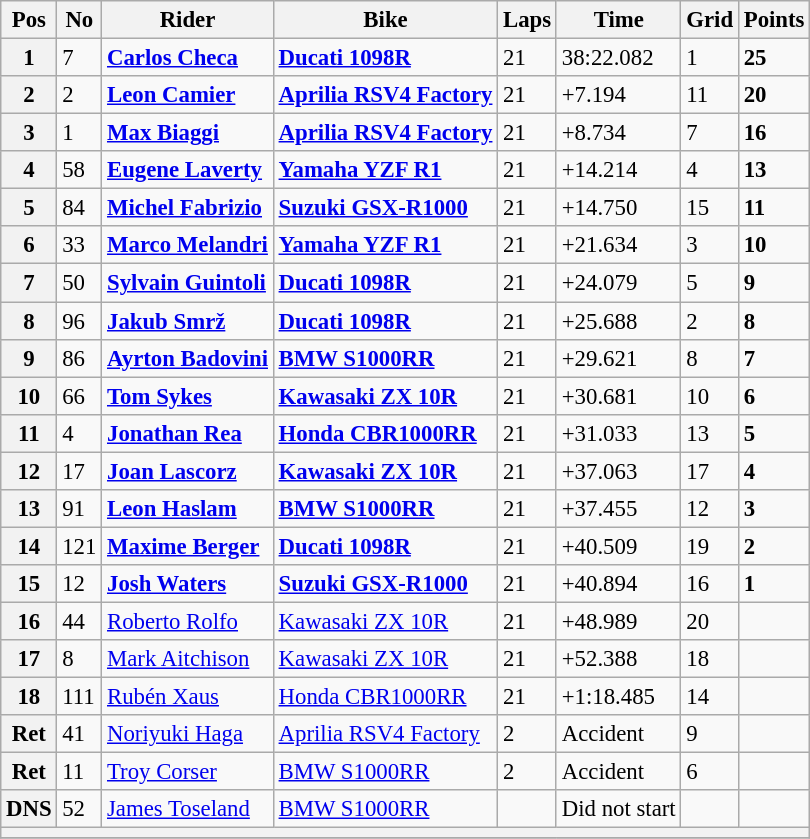<table class="wikitable" style="font-size: 95%;">
<tr>
<th>Pos</th>
<th>No</th>
<th>Rider</th>
<th>Bike</th>
<th>Laps</th>
<th>Time</th>
<th>Grid</th>
<th>Points</th>
</tr>
<tr>
<th>1</th>
<td>7</td>
<td> <strong><a href='#'>Carlos Checa</a></strong></td>
<td><strong><a href='#'>Ducati 1098R</a></strong></td>
<td>21</td>
<td>38:22.082</td>
<td>1</td>
<td><strong>25</strong></td>
</tr>
<tr>
<th>2</th>
<td>2</td>
<td> <strong><a href='#'>Leon Camier</a></strong></td>
<td><strong><a href='#'>Aprilia RSV4 Factory</a></strong></td>
<td>21</td>
<td>+7.194</td>
<td>11</td>
<td><strong>20</strong></td>
</tr>
<tr>
<th>3</th>
<td>1</td>
<td> <strong><a href='#'>Max Biaggi</a></strong></td>
<td><strong><a href='#'>Aprilia RSV4 Factory</a></strong></td>
<td>21</td>
<td>+8.734</td>
<td>7</td>
<td><strong>16</strong></td>
</tr>
<tr>
<th>4</th>
<td>58</td>
<td> <strong><a href='#'>Eugene Laverty</a></strong></td>
<td><strong><a href='#'>Yamaha YZF R1</a></strong></td>
<td>21</td>
<td>+14.214</td>
<td>4</td>
<td><strong>13</strong></td>
</tr>
<tr>
<th>5</th>
<td>84</td>
<td> <strong><a href='#'>Michel Fabrizio</a></strong></td>
<td><strong><a href='#'>Suzuki GSX-R1000</a></strong></td>
<td>21</td>
<td>+14.750</td>
<td>15</td>
<td><strong>11</strong></td>
</tr>
<tr>
<th>6</th>
<td>33</td>
<td> <strong><a href='#'>Marco Melandri</a></strong></td>
<td><strong><a href='#'>Yamaha YZF R1</a></strong></td>
<td>21</td>
<td>+21.634</td>
<td>3</td>
<td><strong>10</strong></td>
</tr>
<tr>
<th>7</th>
<td>50</td>
<td> <strong><a href='#'>Sylvain Guintoli</a></strong></td>
<td><strong><a href='#'>Ducati 1098R</a></strong></td>
<td>21</td>
<td>+24.079</td>
<td>5</td>
<td><strong>9</strong></td>
</tr>
<tr>
<th>8</th>
<td>96</td>
<td> <strong><a href='#'>Jakub Smrž</a></strong></td>
<td><strong><a href='#'>Ducati 1098R</a></strong></td>
<td>21</td>
<td>+25.688</td>
<td>2</td>
<td><strong>8</strong></td>
</tr>
<tr>
<th>9</th>
<td>86</td>
<td> <strong><a href='#'>Ayrton Badovini</a></strong></td>
<td><strong><a href='#'>BMW S1000RR</a></strong></td>
<td>21</td>
<td>+29.621</td>
<td>8</td>
<td><strong>7</strong></td>
</tr>
<tr>
<th>10</th>
<td>66</td>
<td> <strong><a href='#'>Tom Sykes</a></strong></td>
<td><strong><a href='#'>Kawasaki ZX 10R</a></strong></td>
<td>21</td>
<td>+30.681</td>
<td>10</td>
<td><strong>6</strong></td>
</tr>
<tr>
<th>11</th>
<td>4</td>
<td> <strong><a href='#'>Jonathan Rea</a></strong></td>
<td><strong><a href='#'>Honda CBR1000RR</a></strong></td>
<td>21</td>
<td>+31.033</td>
<td>13</td>
<td><strong>5</strong></td>
</tr>
<tr>
<th>12</th>
<td>17</td>
<td> <strong><a href='#'>Joan Lascorz</a></strong></td>
<td><strong><a href='#'>Kawasaki ZX 10R</a></strong></td>
<td>21</td>
<td>+37.063</td>
<td>17</td>
<td><strong>4</strong></td>
</tr>
<tr>
<th>13</th>
<td>91</td>
<td> <strong><a href='#'>Leon Haslam</a></strong></td>
<td><strong><a href='#'>BMW S1000RR</a></strong></td>
<td>21</td>
<td>+37.455</td>
<td>12</td>
<td><strong>3</strong></td>
</tr>
<tr>
<th>14</th>
<td>121</td>
<td> <strong><a href='#'>Maxime Berger</a></strong></td>
<td><strong><a href='#'>Ducati 1098R</a></strong></td>
<td>21</td>
<td>+40.509</td>
<td>19</td>
<td><strong>2</strong></td>
</tr>
<tr>
<th>15</th>
<td>12</td>
<td> <strong><a href='#'>Josh Waters</a></strong></td>
<td><strong><a href='#'>Suzuki GSX-R1000</a></strong></td>
<td>21</td>
<td>+40.894</td>
<td>16</td>
<td><strong>1</strong></td>
</tr>
<tr>
<th>16</th>
<td>44</td>
<td> <a href='#'>Roberto Rolfo</a></td>
<td><a href='#'>Kawasaki ZX 10R</a></td>
<td>21</td>
<td>+48.989</td>
<td>20</td>
<td></td>
</tr>
<tr>
<th>17</th>
<td>8</td>
<td> <a href='#'>Mark Aitchison</a></td>
<td><a href='#'>Kawasaki ZX 10R</a></td>
<td>21</td>
<td>+52.388</td>
<td>18</td>
<td></td>
</tr>
<tr>
<th>18</th>
<td>111</td>
<td> <a href='#'>Rubén Xaus</a></td>
<td><a href='#'>Honda CBR1000RR</a></td>
<td>21</td>
<td>+1:18.485</td>
<td>14</td>
<td></td>
</tr>
<tr>
<th>Ret</th>
<td>41</td>
<td> <a href='#'>Noriyuki Haga</a></td>
<td><a href='#'>Aprilia RSV4 Factory</a></td>
<td>2</td>
<td>Accident</td>
<td>9</td>
<td></td>
</tr>
<tr>
<th>Ret</th>
<td>11</td>
<td> <a href='#'>Troy Corser</a></td>
<td><a href='#'>BMW S1000RR</a></td>
<td>2</td>
<td>Accident</td>
<td>6</td>
<td></td>
</tr>
<tr>
<th>DNS</th>
<td>52</td>
<td> <a href='#'>James Toseland</a></td>
<td><a href='#'>BMW S1000RR</a></td>
<td></td>
<td>Did not start</td>
<td></td>
<td></td>
</tr>
<tr>
<th colspan=8></th>
</tr>
<tr>
</tr>
</table>
